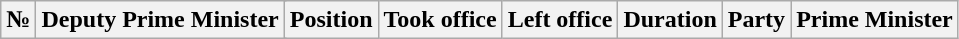<table class="wikitable" style="text-align:center">
<tr>
<th>№</th>
<th colspan=2>Deputy Prime Minister</th>
<th>Position</th>
<th>Took office</th>
<th>Left office</th>
<th>Duration</th>
<th>Party</th>
<th>Prime Minister<br>

</th>
</tr>
</table>
